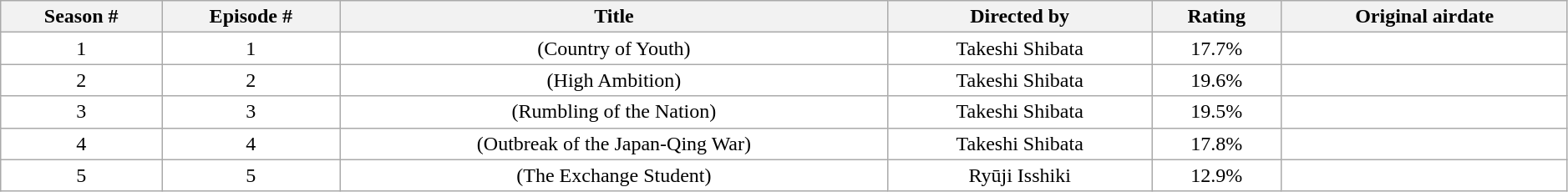<table class="wikitable" style="width:99%; background-color:#FFFFFF">
<tr>
<th>Season #</th>
<th>Episode #</th>
<th>Title</th>
<th>Directed by</th>
<th>Rating</th>
<th>Original airdate</th>
</tr>
<tr>
<td align="center">1</td>
<td align="center">1</td>
<td align="center"> (Country of Youth)</td>
<td align="center">Takeshi Shibata</td>
<td align="center">17.7%</td>
<td align="center"></td>
</tr>
<tr>
<td align="center">2</td>
<td align="center">2</td>
<td align="center"> (High Ambition)</td>
<td align="center">Takeshi Shibata</td>
<td align="center">19.6%</td>
<td align="center"></td>
</tr>
<tr>
<td align="center">3</td>
<td align="center">3</td>
<td align="center"> (Rumbling of the Nation)</td>
<td align="center">Takeshi Shibata</td>
<td align="center">19.5%</td>
<td align="center"></td>
</tr>
<tr>
<td align="center">4</td>
<td align="center">4</td>
<td align="center"> (Outbreak of the Japan-Qing War)</td>
<td align="center">Takeshi Shibata</td>
<td align="center">17.8%</td>
<td align="center"></td>
</tr>
<tr>
<td align="center">5</td>
<td align="center">5</td>
<td align="center"> (The Exchange Student)</td>
<td align="center">Ryūji Isshiki</td>
<td align="center">12.9%</td>
<td align="center"></td>
</tr>
</table>
